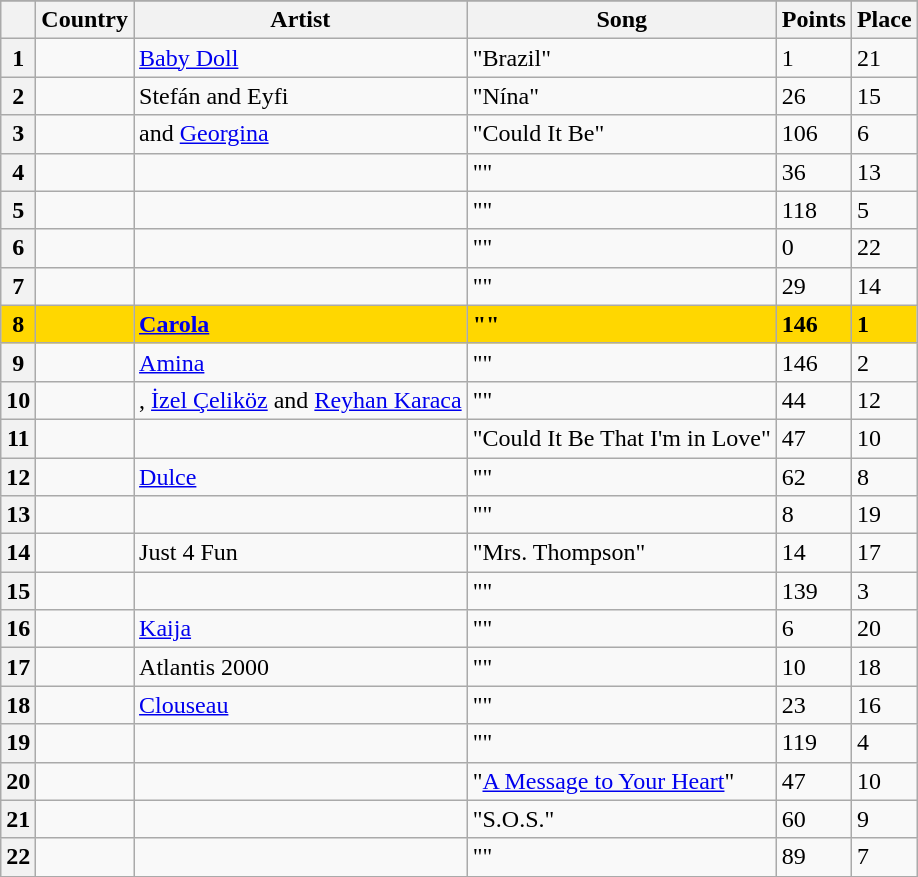<table class="sortable wikitable plainrowheaders">
<tr>
</tr>
<tr>
<th scope="col"></th>
<th scope="col">Country</th>
<th scope="col">Artist</th>
<th scope="col">Song</th>
<th scope="col">Points</th>
<th scope="col">Place</th>
</tr>
<tr>
<th scope="row" style="text-align:center;">1</th>
<td></td>
<td><a href='#'>Baby Doll</a></td>
<td>"Brazil"</td>
<td>1</td>
<td>21</td>
</tr>
<tr>
<th scope="row" style="text-align:center;">2</th>
<td></td>
<td>Stefán and Eyfi</td>
<td>"Nína"</td>
<td>26</td>
<td>15</td>
</tr>
<tr>
<th scope="row" style="text-align:center;">3</th>
<td></td>
<td> and <a href='#'>Georgina</a></td>
<td>"Could It Be"</td>
<td>106</td>
<td>6</td>
</tr>
<tr>
<th scope="row" style="text-align:center;">4</th>
<td></td>
<td></td>
<td>""</td>
<td>36</td>
<td>13</td>
</tr>
<tr>
<th scope="row" style="text-align:center;">5</th>
<td></td>
<td></td>
<td>""</td>
<td>118</td>
<td>5</td>
</tr>
<tr>
<th scope="row" style="text-align:center;">6</th>
<td></td>
<td></td>
<td>""</td>
<td>0</td>
<td>22</td>
</tr>
<tr>
<th scope="row" style="text-align:center;">7</th>
<td></td>
<td></td>
<td>""</td>
<td>29</td>
<td>14</td>
</tr>
<tr style="font-weight:bold; background:gold;">
<th scope="row" style="text-align:center; font-weight:bold; background:gold;">8</th>
<td></td>
<td><a href='#'>Carola</a></td>
<td>""</td>
<td>146</td>
<td>1</td>
</tr>
<tr>
<th scope="row" style="text-align:center;">9</th>
<td></td>
<td><a href='#'>Amina</a></td>
<td>""</td>
<td>146</td>
<td>2</td>
</tr>
<tr>
<th scope="row" style="text-align:center;">10</th>
<td></td>
<td>, <a href='#'>İzel Çeliköz</a> and <a href='#'>Reyhan Karaca</a></td>
<td>""</td>
<td>44</td>
<td>12</td>
</tr>
<tr>
<th scope="row" style="text-align:center;">11</th>
<td></td>
<td></td>
<td>"Could It Be That I'm in Love"</td>
<td>47</td>
<td>10</td>
</tr>
<tr>
<th scope="row" style="text-align:center;">12</th>
<td></td>
<td><a href='#'>Dulce</a></td>
<td>""</td>
<td>62</td>
<td>8</td>
</tr>
<tr>
<th scope="row" style="text-align:center;">13</th>
<td></td>
<td></td>
<td>""</td>
<td>8</td>
<td>19</td>
</tr>
<tr>
<th scope="row" style="text-align:center;">14</th>
<td></td>
<td>Just 4 Fun</td>
<td>"Mrs. Thompson"</td>
<td>14</td>
<td>17</td>
</tr>
<tr>
<th scope="row" style="text-align:center;">15</th>
<td></td>
<td></td>
<td>""</td>
<td>139</td>
<td>3</td>
</tr>
<tr>
<th scope="row" style="text-align:center;">16</th>
<td></td>
<td><a href='#'>Kaija</a></td>
<td>""</td>
<td>6</td>
<td>20</td>
</tr>
<tr>
<th scope="row" style="text-align:center;">17</th>
<td></td>
<td>Atlantis 2000</td>
<td>""</td>
<td>10</td>
<td>18</td>
</tr>
<tr>
<th scope="row" style="text-align:center;">18</th>
<td></td>
<td><a href='#'>Clouseau</a></td>
<td>""</td>
<td>23</td>
<td>16</td>
</tr>
<tr>
<th scope="row" style="text-align:center;">19</th>
<td></td>
<td></td>
<td>""</td>
<td>119</td>
<td>4</td>
</tr>
<tr>
<th scope="row" style="text-align:center;">20</th>
<td></td>
<td></td>
<td>"<a href='#'>A Message to Your Heart</a>"</td>
<td>47</td>
<td>10</td>
</tr>
<tr>
<th scope="row" style="text-align:center;">21</th>
<td></td>
<td></td>
<td>"S.O.S."</td>
<td>60</td>
<td>9</td>
</tr>
<tr>
<th scope="row" style="text-align:center;">22</th>
<td></td>
<td></td>
<td>""</td>
<td>89</td>
<td>7</td>
</tr>
</table>
